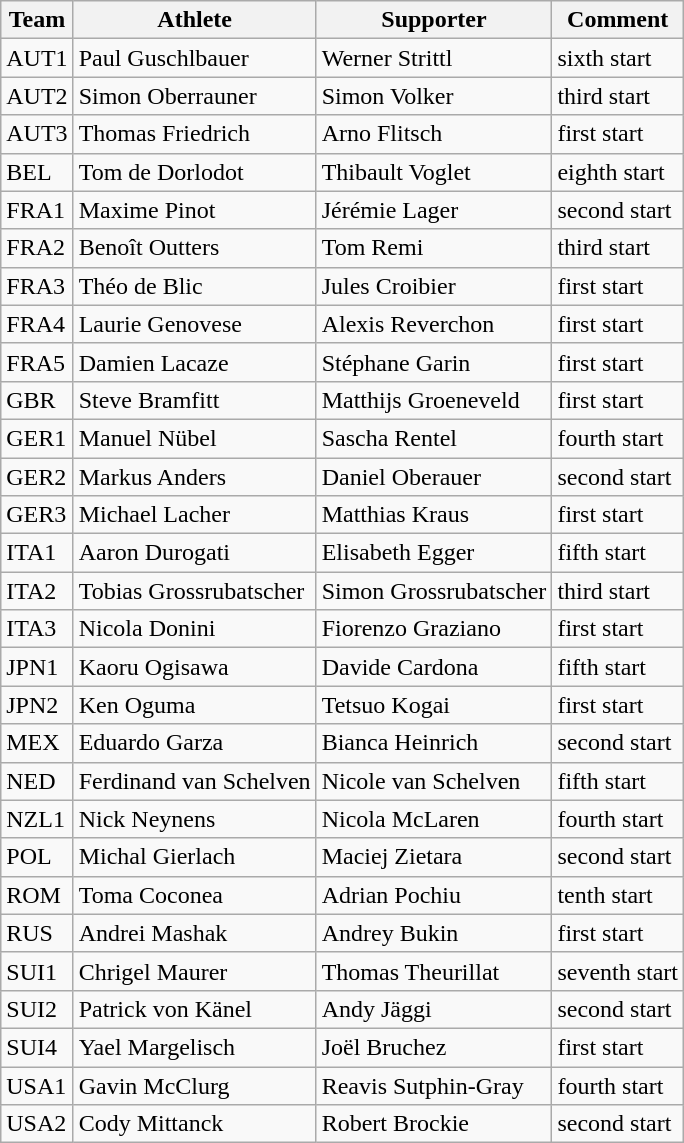<table class="wikitable sortable">
<tr>
<th>Team</th>
<th>Athlete</th>
<th>Supporter</th>
<th>Comment</th>
</tr>
<tr>
<td>AUT1</td>
<td> Paul Guschlbauer</td>
<td> Werner Strittl</td>
<td>sixth start</td>
</tr>
<tr>
<td>AUT2</td>
<td> Simon Oberrauner</td>
<td> Simon Volker</td>
<td>third start</td>
</tr>
<tr>
<td>AUT3</td>
<td> Thomas Friedrich</td>
<td> Arno Flitsch</td>
<td>first start</td>
</tr>
<tr>
<td>BEL</td>
<td> Tom de Dorlodot</td>
<td> Thibault Voglet</td>
<td>eighth start</td>
</tr>
<tr>
<td>FRA1</td>
<td> Maxime Pinot</td>
<td> Jérémie Lager</td>
<td>second start</td>
</tr>
<tr>
<td>FRA2</td>
<td> Benoît Outters</td>
<td> Tom Remi</td>
<td>third start</td>
</tr>
<tr>
<td>FRA3</td>
<td> Théo de Blic</td>
<td> Jules Croibier</td>
<td>first start</td>
</tr>
<tr>
<td>FRA4</td>
<td> Laurie Genovese </td>
<td> Alexis Reverchon</td>
<td>first start</td>
</tr>
<tr>
<td>FRA5</td>
<td> Damien Lacaze</td>
<td> Stéphane Garin</td>
<td>first start</td>
</tr>
<tr>
<td>GBR</td>
<td> Steve Bramfitt</td>
<td> Matthijs Groeneveld</td>
<td>first start</td>
</tr>
<tr>
<td>GER1</td>
<td> Manuel Nübel</td>
<td> Sascha Rentel</td>
<td>fourth start</td>
</tr>
<tr>
<td>GER2</td>
<td> Markus Anders</td>
<td> Daniel Oberauer</td>
<td>second start</td>
</tr>
<tr>
<td>GER3</td>
<td> Michael Lacher</td>
<td> Matthias Kraus</td>
<td>first start</td>
</tr>
<tr>
<td>ITA1</td>
<td> Aaron Durogati</td>
<td> Elisabeth Egger</td>
<td>fifth start</td>
</tr>
<tr>
<td>ITA2</td>
<td> Tobias Grossrubatscher</td>
<td> Simon Grossrubatscher</td>
<td>third start</td>
</tr>
<tr>
<td>ITA3</td>
<td> Nicola Donini</td>
<td> Fiorenzo Graziano</td>
<td>first start</td>
</tr>
<tr>
<td>JPN1</td>
<td> Kaoru Ogisawa</td>
<td> Davide Cardona</td>
<td>fifth start</td>
</tr>
<tr>
<td>JPN2</td>
<td> Ken Oguma</td>
<td> Tetsuo Kogai</td>
<td>first start</td>
</tr>
<tr>
<td>MEX</td>
<td> Eduardo Garza</td>
<td> Bianca Heinrich</td>
<td>second start</td>
</tr>
<tr>
<td>NED</td>
<td> Ferdinand van Schelven</td>
<td> Nicole van Schelven</td>
<td>fifth start</td>
</tr>
<tr>
<td>NZL1</td>
<td> Nick Neynens</td>
<td> Nicola McLaren</td>
<td>fourth start</td>
</tr>
<tr>
<td>POL</td>
<td> Michal Gierlach</td>
<td> Maciej Zietara</td>
<td>second start</td>
</tr>
<tr>
<td>ROM</td>
<td> Toma Coconea</td>
<td> Adrian Pochiu</td>
<td>tenth start</td>
</tr>
<tr>
<td>RUS</td>
<td> Andrei Mashak</td>
<td> Andrey Bukin</td>
<td>first start</td>
</tr>
<tr>
<td>SUI1</td>
<td> Chrigel Maurer</td>
<td> Thomas Theurillat</td>
<td>seventh start</td>
</tr>
<tr>
<td>SUI2</td>
<td> Patrick von Känel</td>
<td> Andy Jäggi</td>
<td>second start</td>
</tr>
<tr>
<td>SUI4</td>
<td> Yael Margelisch </td>
<td> Joël Bruchez</td>
<td>first start</td>
</tr>
<tr>
<td>USA1</td>
<td> Gavin McClurg</td>
<td> Reavis Sutphin-Gray</td>
<td>fourth start</td>
</tr>
<tr>
<td>USA2</td>
<td> Cody Mittanck</td>
<td> Robert Brockie</td>
<td>second start</td>
</tr>
</table>
